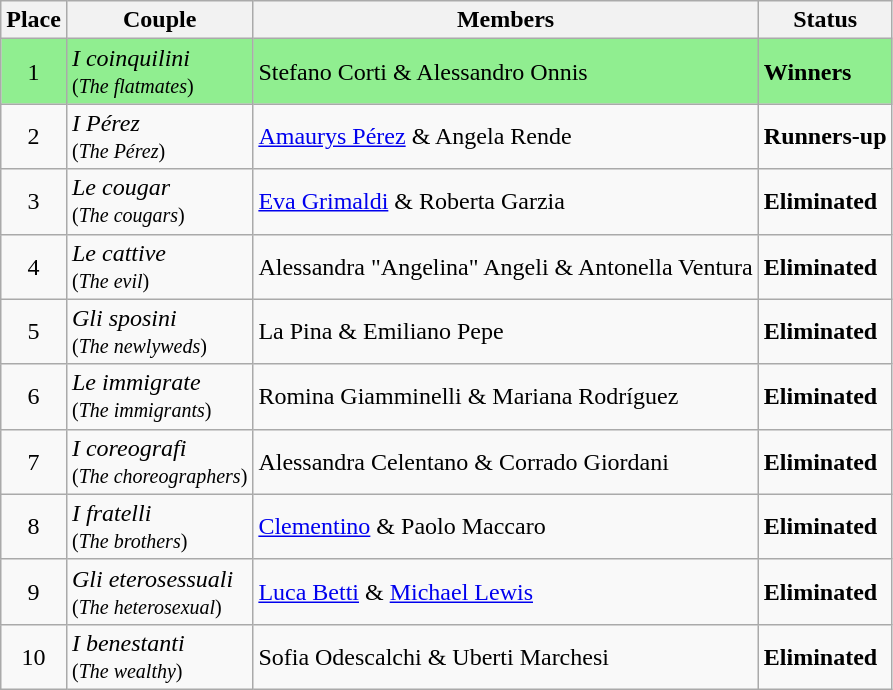<table class="wikitable">
<tr>
<th>Place</th>
<th>Couple</th>
<th>Members</th>
<th>Status</th>
</tr>
<tr style="background:#90EE90;">
<td align="center">1</td>
<td><em>I coinquilini</em><br><small>(<em>The flatmates</em>)</small></td>
<td>Stefano Corti & Alessandro Onnis</td>
<td><strong>Winners</strong></td>
</tr>
<tr>
<td align="center">2</td>
<td><em>I Pérez</em><br><small>(<em>The Pérez</em>)</small></td>
<td><a href='#'>Amaurys Pérez</a> & Angela Rende</td>
<td><strong>Runners-up</strong></td>
</tr>
<tr>
<td align="center">3</td>
<td><em>Le cougar</em><br><small>(<em>The cougars</em>)</small></td>
<td><a href='#'>Eva Grimaldi</a> & Roberta Garzia</td>
<td><strong>Eliminated</strong></td>
</tr>
<tr>
<td align="center">4</td>
<td><em>Le cattive</em><br><small>(<em>The evil</em>)</small></td>
<td>Alessandra "Angelina" Angeli & Antonella Ventura</td>
<td><strong>Eliminated</strong></td>
</tr>
<tr>
<td align="center">5</td>
<td><em>Gli sposini</em><br><small>(<em>The newlyweds</em>)</small></td>
<td>La Pina & Emiliano Pepe</td>
<td><strong>Eliminated</strong></td>
</tr>
<tr>
<td align="center">6</td>
<td><em>Le immigrate</em><br><small>(<em>The immigrants</em>)</small></td>
<td>Romina Giamminelli & Mariana Rodríguez</td>
<td><strong>Eliminated</strong></td>
</tr>
<tr>
<td align="center">7</td>
<td><em>I coreografi</em><br><small>(<em>The choreographers</em>)</small></td>
<td>Alessandra Celentano & Corrado Giordani</td>
<td><strong>Eliminated</strong></td>
</tr>
<tr>
<td align="center">8</td>
<td><em>I fratelli</em><br><small>(<em>The brothers</em>)</small></td>
<td><a href='#'>Clementino</a> & Paolo Maccaro</td>
<td><strong>Eliminated</strong></td>
</tr>
<tr>
<td align="center">9</td>
<td><em>Gli eterosessuali</em><br><small>(<em>The heterosexual</em>)</small></td>
<td><a href='#'>Luca Betti</a> & <a href='#'>Michael Lewis</a></td>
<td><strong>Eliminated</strong></td>
</tr>
<tr>
<td align="center">10</td>
<td><em>I benestanti</em><br><small>(<em>The wealthy</em>)</small></td>
<td>Sofia Odescalchi & Uberti Marchesi</td>
<td><strong>Eliminated</strong></td>
</tr>
</table>
